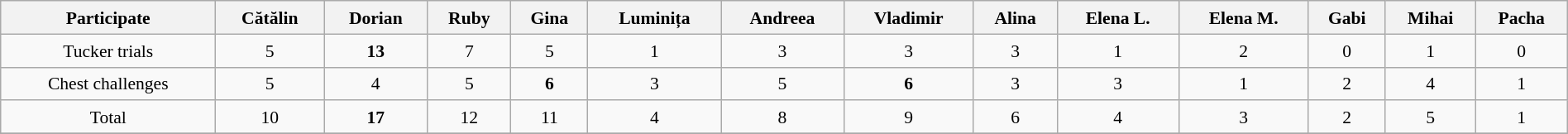<table class="wikitable sortable" style="text-align:center; font-size:90%; line-height:20px; width:100%;">
<tr>
<th>Participate</th>
<th>Cătălin</th>
<th>Dorian</th>
<th>Ruby</th>
<th>Gina</th>
<th>Luminița</th>
<th>Andreea</th>
<th>Vladimir</th>
<th>Alina</th>
<th>Elena L.</th>
<th>Elena M.</th>
<th>Gabi</th>
<th>Mihai</th>
<th>Pacha</th>
</tr>
<tr>
<td>Tucker trials</td>
<td>5</td>
<td><strong>13</strong></td>
<td>7</td>
<td>5</td>
<td>1</td>
<td>3</td>
<td>3</td>
<td>3</td>
<td>1</td>
<td>2</td>
<td>0</td>
<td>1</td>
<td>0</td>
</tr>
<tr>
<td>Chest challenges</td>
<td>5</td>
<td>4</td>
<td>5</td>
<td><strong>6</strong></td>
<td>3</td>
<td>5</td>
<td><strong>6</strong></td>
<td>3</td>
<td>3</td>
<td>1</td>
<td>2</td>
<td>4</td>
<td>1</td>
</tr>
<tr>
<td>Total</td>
<td>10</td>
<td><strong>17</strong></td>
<td>12</td>
<td>11</td>
<td>4</td>
<td>8</td>
<td>9</td>
<td>6</td>
<td>4</td>
<td>3</td>
<td>2</td>
<td>5</td>
<td>1</td>
</tr>
<tr>
</tr>
</table>
